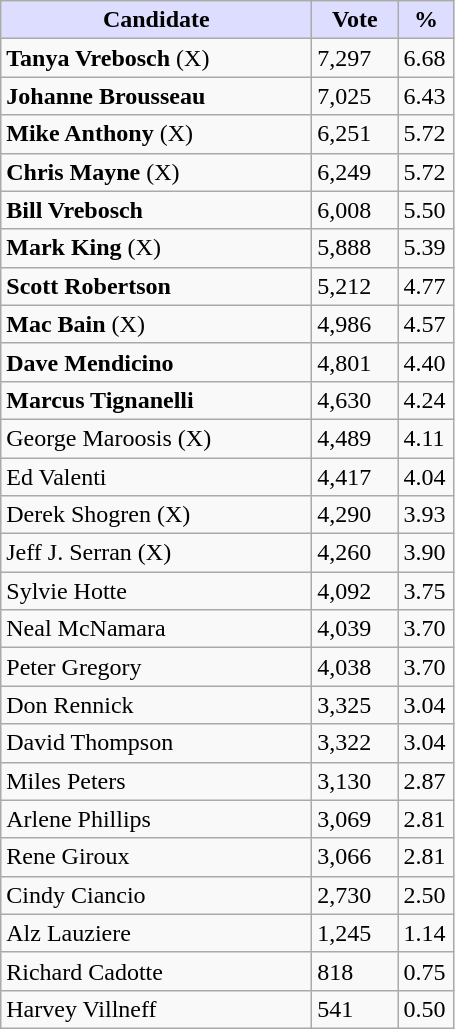<table class="wikitable">
<tr>
<th style="background:#ddf; width:200px;">Candidate</th>
<th style="background:#ddf; width:50px;">Vote</th>
<th style="background:#ddf; width:30px;">%</th>
</tr>
<tr>
<td><strong>Tanya Vrebosch</strong> (X)</td>
<td>7,297</td>
<td>6.68</td>
</tr>
<tr>
<td><strong>Johanne Brousseau</strong></td>
<td>7,025</td>
<td>6.43</td>
</tr>
<tr>
<td><strong>Mike Anthony</strong> (X)</td>
<td>6,251</td>
<td>5.72</td>
</tr>
<tr>
<td><strong>Chris Mayne</strong> (X)</td>
<td>6,249</td>
<td>5.72</td>
</tr>
<tr>
<td><strong>Bill Vrebosch</strong></td>
<td>6,008</td>
<td>5.50</td>
</tr>
<tr>
<td><strong>Mark King</strong> (X)</td>
<td>5,888</td>
<td>5.39</td>
</tr>
<tr>
<td><strong>Scott Robertson</strong></td>
<td>5,212</td>
<td>4.77</td>
</tr>
<tr>
<td><strong>Mac Bain</strong> (X)</td>
<td>4,986</td>
<td>4.57</td>
</tr>
<tr>
<td><strong>Dave Mendicino</strong></td>
<td>4,801</td>
<td>4.40</td>
</tr>
<tr>
<td><strong>Marcus Tignanelli</strong></td>
<td>4,630</td>
<td>4.24</td>
</tr>
<tr>
<td>George Maroosis (X)</td>
<td>4,489</td>
<td>4.11</td>
</tr>
<tr>
<td>Ed Valenti</td>
<td>4,417</td>
<td>4.04</td>
</tr>
<tr>
<td>Derek Shogren (X)</td>
<td>4,290</td>
<td>3.93</td>
</tr>
<tr>
<td>Jeff J. Serran (X)</td>
<td>4,260</td>
<td>3.90</td>
</tr>
<tr>
<td>Sylvie Hotte</td>
<td>4,092</td>
<td>3.75</td>
</tr>
<tr>
<td>Neal McNamara</td>
<td>4,039</td>
<td>3.70</td>
</tr>
<tr>
<td>Peter Gregory</td>
<td>4,038</td>
<td>3.70</td>
</tr>
<tr>
<td>Don Rennick</td>
<td>3,325</td>
<td>3.04</td>
</tr>
<tr>
<td>David Thompson</td>
<td>3,322</td>
<td>3.04</td>
</tr>
<tr>
<td>Miles Peters</td>
<td>3,130</td>
<td>2.87</td>
</tr>
<tr>
<td>Arlene Phillips</td>
<td>3,069</td>
<td>2.81</td>
</tr>
<tr>
<td>Rene Giroux</td>
<td>3,066</td>
<td>2.81</td>
</tr>
<tr>
<td>Cindy Ciancio</td>
<td>2,730</td>
<td>2.50</td>
</tr>
<tr>
<td>Alz Lauziere</td>
<td>1,245</td>
<td>1.14</td>
</tr>
<tr>
<td>Richard Cadotte</td>
<td>818</td>
<td>0.75</td>
</tr>
<tr>
<td>Harvey Villneff</td>
<td>541</td>
<td>0.50</td>
</tr>
</table>
